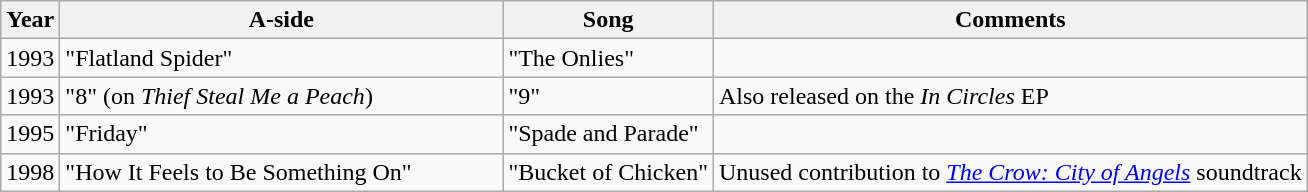<table class="wikitable">
<tr>
<th>Year</th>
<th style="width:18em">A-side</th>
<th>Song</th>
<th>Comments</th>
</tr>
<tr>
<td>1993</td>
<td>"Flatland Spider"</td>
<td>"The Onlies"</td>
<td></td>
</tr>
<tr>
<td>1993</td>
<td>"8" (on <em>Thief Steal Me a Peach</em>)</td>
<td>"9"</td>
<td>Also released on the <em>In Circles</em> EP</td>
</tr>
<tr>
<td>1995</td>
<td>"Friday"</td>
<td>"Spade and Parade"</td>
<td></td>
</tr>
<tr>
<td>1998</td>
<td>"How It Feels to Be Something On"</td>
<td>"Bucket of Chicken"</td>
<td>Unused contribution to <em><a href='#'>The Crow: City of Angels</a></em> soundtrack</td>
</tr>
</table>
